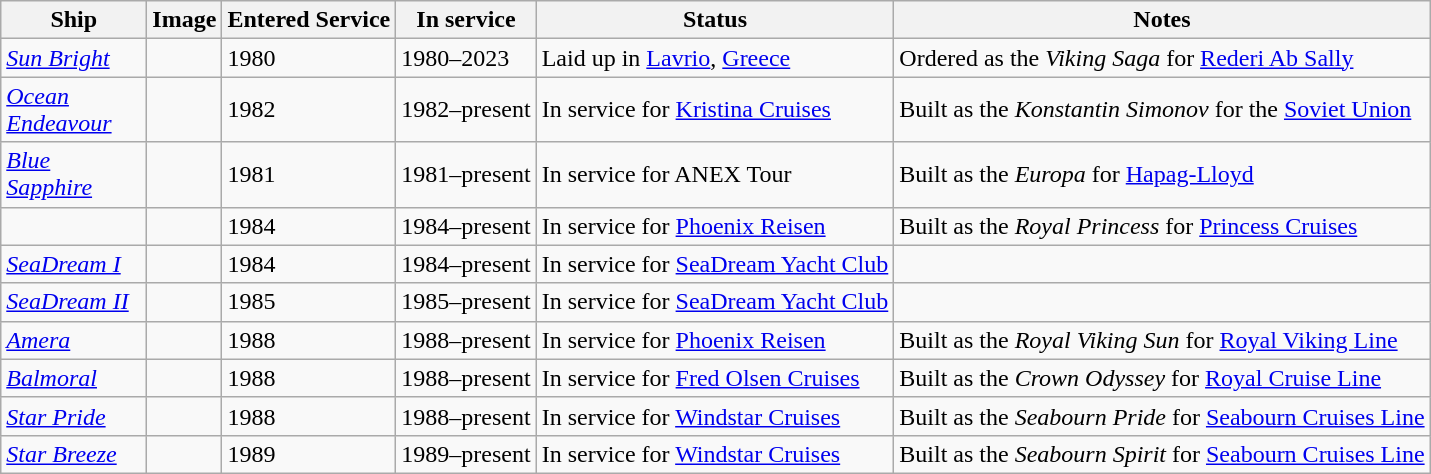<table class="wikitable sortable">
<tr>
<th width="90px">Ship</th>
<th class="unsortable">Image</th>
<th>Entered Service</th>
<th>In service</th>
<th>Status</th>
<th class="unsortable">Notes</th>
</tr>
<tr>
<td><em><a href='#'>Sun Bright</a></em></td>
<td></td>
<td>1980</td>
<td>1980–2023</td>
<td>Laid up in <a href='#'>Lavrio</a>, <a href='#'>Greece</a></td>
<td>Ordered as the <em>Viking Saga</em> for <a href='#'>Rederi Ab Sally</a></td>
</tr>
<tr>
<td><em><a href='#'>Ocean Endeavour</a></em></td>
<td></td>
<td>1982</td>
<td>1982–present</td>
<td>In service for <a href='#'>Kristina Cruises</a></td>
<td>Built as the <em>Konstantin Simonov</em> for the <a href='#'>Soviet Union</a></td>
</tr>
<tr>
<td><em><a href='#'>Blue Sapphire</a></em></td>
<td></td>
<td>1981</td>
<td>1981–present</td>
<td>In service for ANEX Tour</td>
<td>Built as the <em>Europa</em> for <a href='#'>Hapag-Lloyd</a></td>
</tr>
<tr>
<td></td>
<td></td>
<td>1984</td>
<td>1984–present</td>
<td>In service for <a href='#'>Phoenix Reisen</a></td>
<td>Built as the <em>Royal Princess</em> for <a href='#'>Princess Cruises</a></td>
</tr>
<tr>
<td><em><a href='#'>SeaDream I</a></em></td>
<td></td>
<td>1984</td>
<td>1984–present</td>
<td>In service for <a href='#'>SeaDream Yacht Club</a></td>
<td></td>
</tr>
<tr>
<td><em><a href='#'>SeaDream II</a></em></td>
<td></td>
<td>1985</td>
<td>1985–present</td>
<td>In service for <a href='#'>SeaDream Yacht Club</a></td>
<td></td>
</tr>
<tr>
<td><em><a href='#'>Amera</a></em></td>
<td></td>
<td>1988</td>
<td>1988–present</td>
<td>In service for <a href='#'>Phoenix Reisen</a></td>
<td>Built as the <em>Royal Viking Sun</em> for <a href='#'>Royal Viking Line</a></td>
</tr>
<tr>
<td><em><a href='#'>Balmoral</a></em></td>
<td></td>
<td>1988</td>
<td>1988–present</td>
<td>In service for <a href='#'>Fred Olsen Cruises</a></td>
<td>Built as the <em>Crown Odyssey</em> for <a href='#'>Royal Cruise Line</a></td>
</tr>
<tr>
<td><em><a href='#'>Star Pride</a></em></td>
<td></td>
<td>1988</td>
<td>1988–present</td>
<td>In service for <a href='#'>Windstar Cruises</a></td>
<td>Built as the <em>Seabourn Pride</em> for <a href='#'>Seabourn Cruises Line</a></td>
</tr>
<tr>
<td><em><a href='#'>Star Breeze</a></em></td>
<td></td>
<td>1989</td>
<td>1989–present</td>
<td>In service for <a href='#'>Windstar Cruises</a></td>
<td>Built as the <em>Seabourn Spirit</em> for <a href='#'>Seabourn Cruises Line</a></td>
</tr>
</table>
